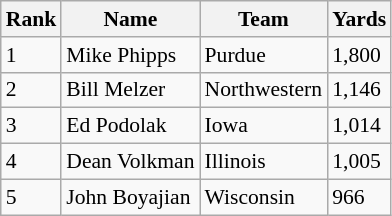<table class="wikitable" style="font-size: 90%">
<tr>
<th>Rank</th>
<th>Name</th>
<th>Team</th>
<th>Yards</th>
</tr>
<tr>
<td>1</td>
<td>Mike Phipps</td>
<td>Purdue</td>
<td>1,800</td>
</tr>
<tr>
<td>2</td>
<td>Bill Melzer</td>
<td>Northwestern</td>
<td>1,146</td>
</tr>
<tr>
<td>3</td>
<td>Ed Podolak</td>
<td>Iowa</td>
<td>1,014</td>
</tr>
<tr>
<td>4</td>
<td>Dean Volkman</td>
<td>Illinois</td>
<td>1,005</td>
</tr>
<tr>
<td>5</td>
<td>John Boyajian</td>
<td>Wisconsin</td>
<td>966</td>
</tr>
</table>
